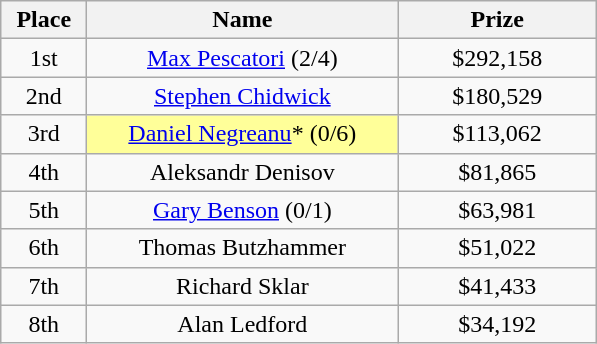<table class="wikitable">
<tr>
<th width="50">Place</th>
<th width="200">Name</th>
<th width="125">Prize</th>
</tr>
<tr>
<td align = "center">1st</td>
<td align = "center"><a href='#'>Max Pescatori</a> (2/4)</td>
<td align = "center">$292,158</td>
</tr>
<tr>
<td align = "center">2nd</td>
<td align = "center"><a href='#'>Stephen Chidwick</a></td>
<td align = "center">$180,529</td>
</tr>
<tr>
<td align = "center">3rd</td>
<td align = "center" bgcolor="#FFFF99"><a href='#'>Daniel Negreanu</a>* (0/6)</td>
<td align = "center">$113,062</td>
</tr>
<tr>
<td align = "center">4th</td>
<td align = "center">Aleksandr Denisov</td>
<td align = "center">$81,865</td>
</tr>
<tr>
<td align = "center">5th</td>
<td align = "center"><a href='#'>Gary Benson</a> (0/1)</td>
<td align = "center">$63,981</td>
</tr>
<tr>
<td align = "center">6th</td>
<td align = "center">Thomas Butzhammer</td>
<td align = "center">$51,022</td>
</tr>
<tr>
<td align = "center">7th</td>
<td align = "center">Richard Sklar</td>
<td align = "center">$41,433</td>
</tr>
<tr>
<td align = "center">8th</td>
<td align = "center">Alan Ledford</td>
<td align = "center">$34,192</td>
</tr>
</table>
